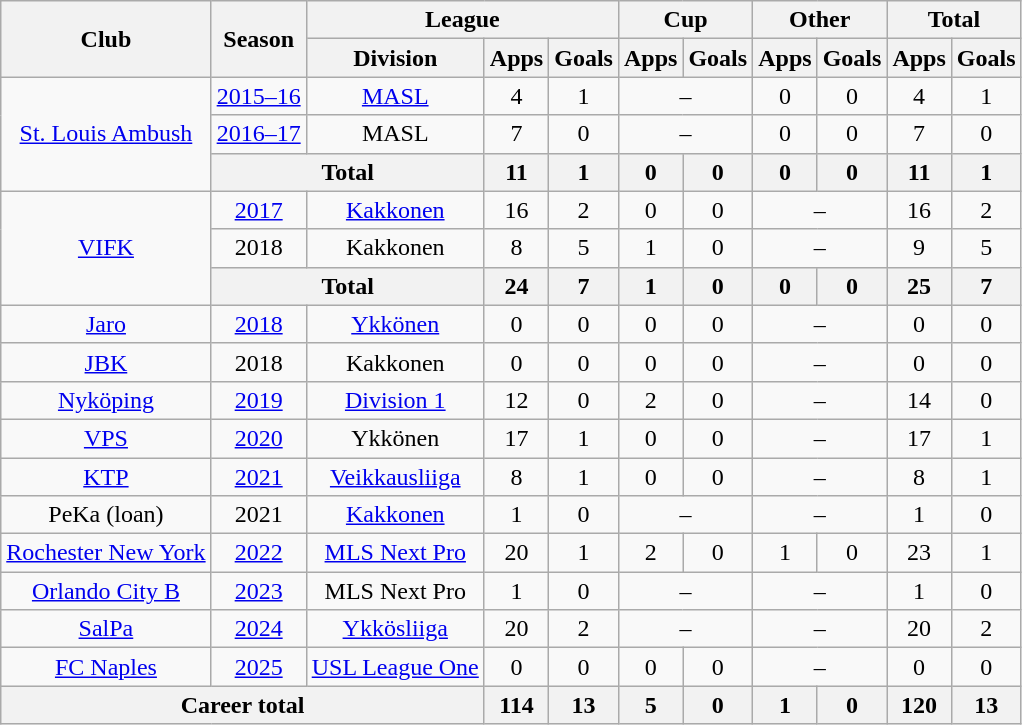<table class="wikitable" style="text-align: center">
<tr>
<th rowspan="2">Club</th>
<th rowspan="2">Season</th>
<th colspan="3">League</th>
<th colspan="2">Cup</th>
<th colspan="2">Other</th>
<th colspan="2">Total</th>
</tr>
<tr>
<th>Division</th>
<th>Apps</th>
<th>Goals</th>
<th>Apps</th>
<th>Goals</th>
<th>Apps</th>
<th>Goals</th>
<th>Apps</th>
<th>Goals</th>
</tr>
<tr>
<td rowspan="3"><a href='#'>St. Louis Ambush</a></td>
<td><a href='#'>2015–16</a></td>
<td><a href='#'>MASL</a></td>
<td>4</td>
<td>1</td>
<td colspan="2">–</td>
<td>0</td>
<td>0</td>
<td>4</td>
<td>1</td>
</tr>
<tr>
<td><a href='#'>2016–17</a></td>
<td>MASL</td>
<td>7</td>
<td>0</td>
<td colspan="2">–</td>
<td>0</td>
<td>0</td>
<td>7</td>
<td>0</td>
</tr>
<tr>
<th colspan="2"><strong>Total</strong></th>
<th>11</th>
<th>1</th>
<th>0</th>
<th>0</th>
<th>0</th>
<th>0</th>
<th>11</th>
<th>1</th>
</tr>
<tr>
<td rowspan="3"><a href='#'>VIFK</a></td>
<td><a href='#'>2017</a></td>
<td><a href='#'>Kakkonen</a></td>
<td>16</td>
<td>2</td>
<td>0</td>
<td>0</td>
<td colspan="2">–</td>
<td>16</td>
<td>2</td>
</tr>
<tr>
<td>2018</td>
<td>Kakkonen</td>
<td>8</td>
<td>5</td>
<td>1</td>
<td>0</td>
<td colspan="2">–</td>
<td>9</td>
<td>5</td>
</tr>
<tr>
<th colspan="2"><strong>Total</strong></th>
<th>24</th>
<th>7</th>
<th>1</th>
<th>0</th>
<th>0</th>
<th>0</th>
<th>25</th>
<th>7</th>
</tr>
<tr>
<td><a href='#'>Jaro</a></td>
<td><a href='#'>2018</a></td>
<td><a href='#'>Ykkönen</a></td>
<td>0</td>
<td>0</td>
<td>0</td>
<td>0</td>
<td colspan="2">–</td>
<td>0</td>
<td>0</td>
</tr>
<tr>
<td><a href='#'>JBK</a></td>
<td>2018</td>
<td>Kakkonen</td>
<td>0</td>
<td>0</td>
<td>0</td>
<td>0</td>
<td colspan="2">–</td>
<td>0</td>
<td>0</td>
</tr>
<tr>
<td><a href='#'>Nyköping</a></td>
<td><a href='#'>2019</a></td>
<td><a href='#'>Division 1</a></td>
<td>12</td>
<td>0</td>
<td>2</td>
<td>0</td>
<td colspan="2">–</td>
<td>14</td>
<td>0</td>
</tr>
<tr>
<td><a href='#'>VPS</a></td>
<td><a href='#'>2020</a></td>
<td>Ykkönen</td>
<td>17</td>
<td>1</td>
<td>0</td>
<td>0</td>
<td colspan="2">–</td>
<td>17</td>
<td>1</td>
</tr>
<tr>
<td><a href='#'>KTP</a></td>
<td><a href='#'>2021</a></td>
<td><a href='#'>Veikkausliiga</a></td>
<td>8</td>
<td>1</td>
<td>0</td>
<td>0</td>
<td colspan="2">–</td>
<td>8</td>
<td>1</td>
</tr>
<tr>
<td>PeKa (loan)</td>
<td>2021</td>
<td><a href='#'>Kakkonen</a></td>
<td>1</td>
<td>0</td>
<td colspan="2">–</td>
<td colspan="2">–</td>
<td>1</td>
<td>0</td>
</tr>
<tr>
<td><a href='#'>Rochester New York</a></td>
<td><a href='#'>2022</a></td>
<td><a href='#'>MLS Next Pro</a></td>
<td>20</td>
<td>1</td>
<td>2</td>
<td>0</td>
<td>1</td>
<td>0</td>
<td>23</td>
<td>1</td>
</tr>
<tr>
<td><a href='#'>Orlando City B</a></td>
<td><a href='#'>2023</a></td>
<td>MLS Next Pro</td>
<td>1</td>
<td>0</td>
<td colspan="2">–</td>
<td colspan="2">–</td>
<td>1</td>
<td>0</td>
</tr>
<tr>
<td><a href='#'>SalPa</a></td>
<td><a href='#'>2024</a></td>
<td><a href='#'>Ykkösliiga</a></td>
<td>20</td>
<td>2</td>
<td colspan="2">–</td>
<td colspan="2">–</td>
<td>20</td>
<td>2</td>
</tr>
<tr>
<td><a href='#'>FC Naples</a></td>
<td><a href='#'>2025</a></td>
<td><a href='#'>USL League One</a></td>
<td>0</td>
<td>0</td>
<td>0</td>
<td>0</td>
<td colspan="2">–</td>
<td>0</td>
<td>0</td>
</tr>
<tr>
<th colspan="3"><strong>Career total</strong></th>
<th>114</th>
<th>13</th>
<th>5</th>
<th>0</th>
<th>1</th>
<th>0</th>
<th>120</th>
<th>13</th>
</tr>
</table>
